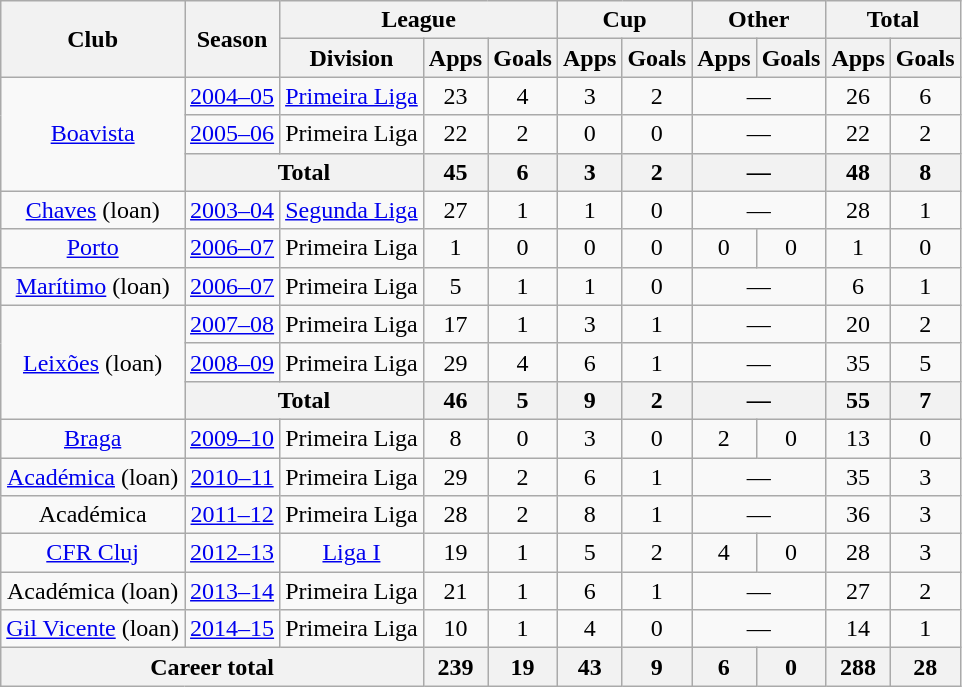<table class="wikitable" style="text-align:center">
<tr>
<th rowspan="2">Club</th>
<th rowspan="2">Season</th>
<th colspan="3">League</th>
<th colspan="2">Cup</th>
<th colspan="2">Other</th>
<th colspan="2">Total</th>
</tr>
<tr>
<th>Division</th>
<th>Apps</th>
<th>Goals</th>
<th>Apps</th>
<th>Goals</th>
<th>Apps</th>
<th>Goals</th>
<th>Apps</th>
<th>Goals</th>
</tr>
<tr>
<td rowspan="3"><a href='#'>Boavista</a></td>
<td><a href='#'>2004–05</a></td>
<td><a href='#'>Primeira Liga</a></td>
<td>23</td>
<td>4</td>
<td>3</td>
<td>2</td>
<td colspan="2">—</td>
<td>26</td>
<td>6</td>
</tr>
<tr>
<td><a href='#'>2005–06</a></td>
<td>Primeira Liga</td>
<td>22</td>
<td>2</td>
<td>0</td>
<td>0</td>
<td colspan="2">—</td>
<td>22</td>
<td>2</td>
</tr>
<tr>
<th colspan="2">Total</th>
<th>45</th>
<th>6</th>
<th>3</th>
<th>2</th>
<th colspan="2">—</th>
<th>48</th>
<th>8</th>
</tr>
<tr>
<td><a href='#'>Chaves</a> (loan)</td>
<td><a href='#'>2003–04</a></td>
<td><a href='#'>Segunda Liga</a></td>
<td>27</td>
<td>1</td>
<td>1</td>
<td>0</td>
<td colspan="2">—</td>
<td>28</td>
<td>1</td>
</tr>
<tr>
<td><a href='#'>Porto</a></td>
<td><a href='#'>2006–07</a></td>
<td>Primeira Liga</td>
<td>1</td>
<td>0</td>
<td>0</td>
<td>0</td>
<td>0</td>
<td>0</td>
<td>1</td>
<td>0</td>
</tr>
<tr>
<td><a href='#'>Marítimo</a> (loan)</td>
<td><a href='#'>2006–07</a></td>
<td>Primeira Liga</td>
<td>5</td>
<td>1</td>
<td>1</td>
<td>0</td>
<td colspan="2">—</td>
<td>6</td>
<td>1</td>
</tr>
<tr>
<td rowspan="3"><a href='#'>Leixões</a> (loan)</td>
<td><a href='#'>2007–08</a></td>
<td>Primeira Liga</td>
<td>17</td>
<td>1</td>
<td>3</td>
<td>1</td>
<td colspan="2">—</td>
<td>20</td>
<td>2</td>
</tr>
<tr>
<td><a href='#'>2008–09</a></td>
<td>Primeira Liga</td>
<td>29</td>
<td>4</td>
<td>6</td>
<td>1</td>
<td colspan="2">—</td>
<td>35</td>
<td>5</td>
</tr>
<tr>
<th colspan="2">Total</th>
<th>46</th>
<th>5</th>
<th>9</th>
<th>2</th>
<th colspan="2">—</th>
<th>55</th>
<th>7</th>
</tr>
<tr>
<td><a href='#'>Braga</a></td>
<td><a href='#'>2009–10</a></td>
<td>Primeira Liga</td>
<td>8</td>
<td>0</td>
<td>3</td>
<td>0</td>
<td>2</td>
<td>0</td>
<td>13</td>
<td>0</td>
</tr>
<tr>
<td><a href='#'>Académica</a> (loan)</td>
<td><a href='#'>2010–11</a></td>
<td>Primeira Liga</td>
<td>29</td>
<td>2</td>
<td>6</td>
<td>1</td>
<td colspan="2">—</td>
<td>35</td>
<td>3</td>
</tr>
<tr>
<td>Académica</td>
<td><a href='#'>2011–12</a></td>
<td>Primeira Liga</td>
<td>28</td>
<td>2</td>
<td>8</td>
<td>1</td>
<td colspan="2">—</td>
<td>36</td>
<td>3</td>
</tr>
<tr>
<td><a href='#'>CFR Cluj</a></td>
<td><a href='#'>2012–13</a></td>
<td><a href='#'>Liga I</a></td>
<td>19</td>
<td>1</td>
<td>5</td>
<td>2</td>
<td>4</td>
<td>0</td>
<td>28</td>
<td>3</td>
</tr>
<tr>
<td>Académica (loan)</td>
<td><a href='#'>2013–14</a></td>
<td>Primeira Liga</td>
<td>21</td>
<td>1</td>
<td>6</td>
<td>1</td>
<td colspan="2">—</td>
<td>27</td>
<td>2</td>
</tr>
<tr>
<td><a href='#'>Gil Vicente</a> (loan)</td>
<td><a href='#'>2014–15</a></td>
<td>Primeira Liga</td>
<td>10</td>
<td>1</td>
<td>4</td>
<td>0</td>
<td colspan="2">—</td>
<td>14</td>
<td>1</td>
</tr>
<tr>
<th colspan="3">Career total</th>
<th>239</th>
<th>19</th>
<th>43</th>
<th>9</th>
<th>6</th>
<th>0</th>
<th>288</th>
<th>28</th>
</tr>
</table>
